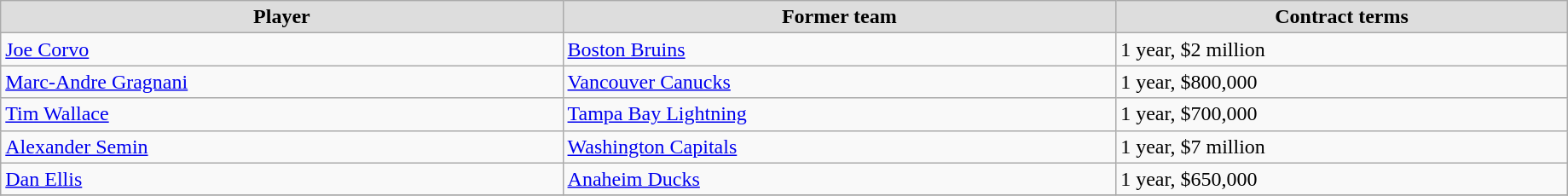<table class="wikitable" width=97%>
<tr align="center" bgcolor="#dddddd">
<td><strong>Player</strong></td>
<td><strong>Former team</strong></td>
<td><strong>Contract terms</strong></td>
</tr>
<tr>
<td><a href='#'>Joe Corvo</a></td>
<td><a href='#'>Boston Bruins</a></td>
<td>1 year, $2 million</td>
</tr>
<tr>
<td><a href='#'>Marc-Andre Gragnani</a></td>
<td><a href='#'>Vancouver Canucks</a></td>
<td>1 year, $800,000</td>
</tr>
<tr>
<td><a href='#'>Tim Wallace</a></td>
<td><a href='#'>Tampa Bay Lightning</a></td>
<td>1 year, $700,000</td>
</tr>
<tr>
<td><a href='#'>Alexander Semin</a></td>
<td><a href='#'>Washington Capitals</a></td>
<td>1 year, $7 million</td>
</tr>
<tr>
<td><a href='#'>Dan Ellis</a></td>
<td><a href='#'>Anaheim Ducks</a></td>
<td>1 year, $650,000</td>
</tr>
<tr>
</tr>
</table>
